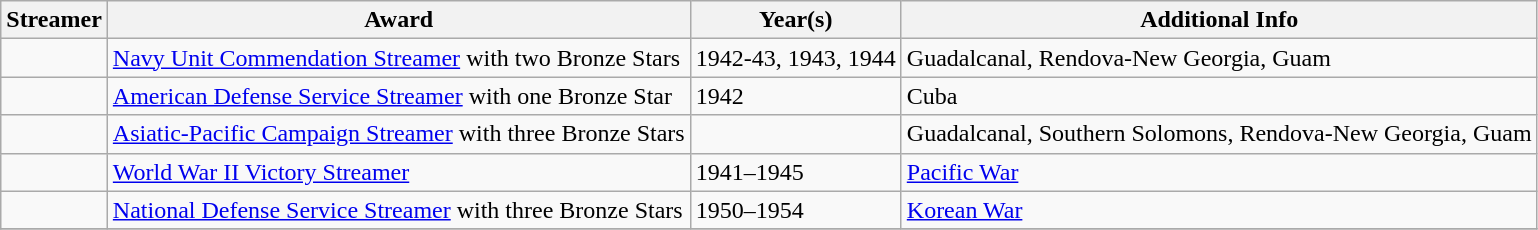<table class=wikitable>
<tr>
<th>Streamer</th>
<th>Award</th>
<th>Year(s)</th>
<th>Additional Info</th>
</tr>
<tr>
<td></td>
<td><a href='#'>Navy Unit Commendation Streamer</a> with two Bronze Stars</td>
<td>1942-43, 1943, 1944</td>
<td>Guadalcanal, Rendova-New Georgia, Guam</td>
</tr>
<tr>
<td></td>
<td><a href='#'>American Defense Service Streamer</a> with one Bronze Star</td>
<td>1942</td>
<td>Cuba</td>
</tr>
<tr>
<td></td>
<td><a href='#'>Asiatic-Pacific Campaign Streamer</a> with three Bronze Stars</td>
<td><br></td>
<td>Guadalcanal, Southern Solomons, Rendova-New Georgia, Guam</td>
</tr>
<tr>
<td></td>
<td><a href='#'>World War II Victory Streamer</a></td>
<td>1941–1945</td>
<td><a href='#'>Pacific War</a></td>
</tr>
<tr>
<td></td>
<td><a href='#'>National Defense Service Streamer</a> with three Bronze Stars</td>
<td>1950–1954</td>
<td><a href='#'>Korean War</a></td>
</tr>
<tr>
</tr>
</table>
